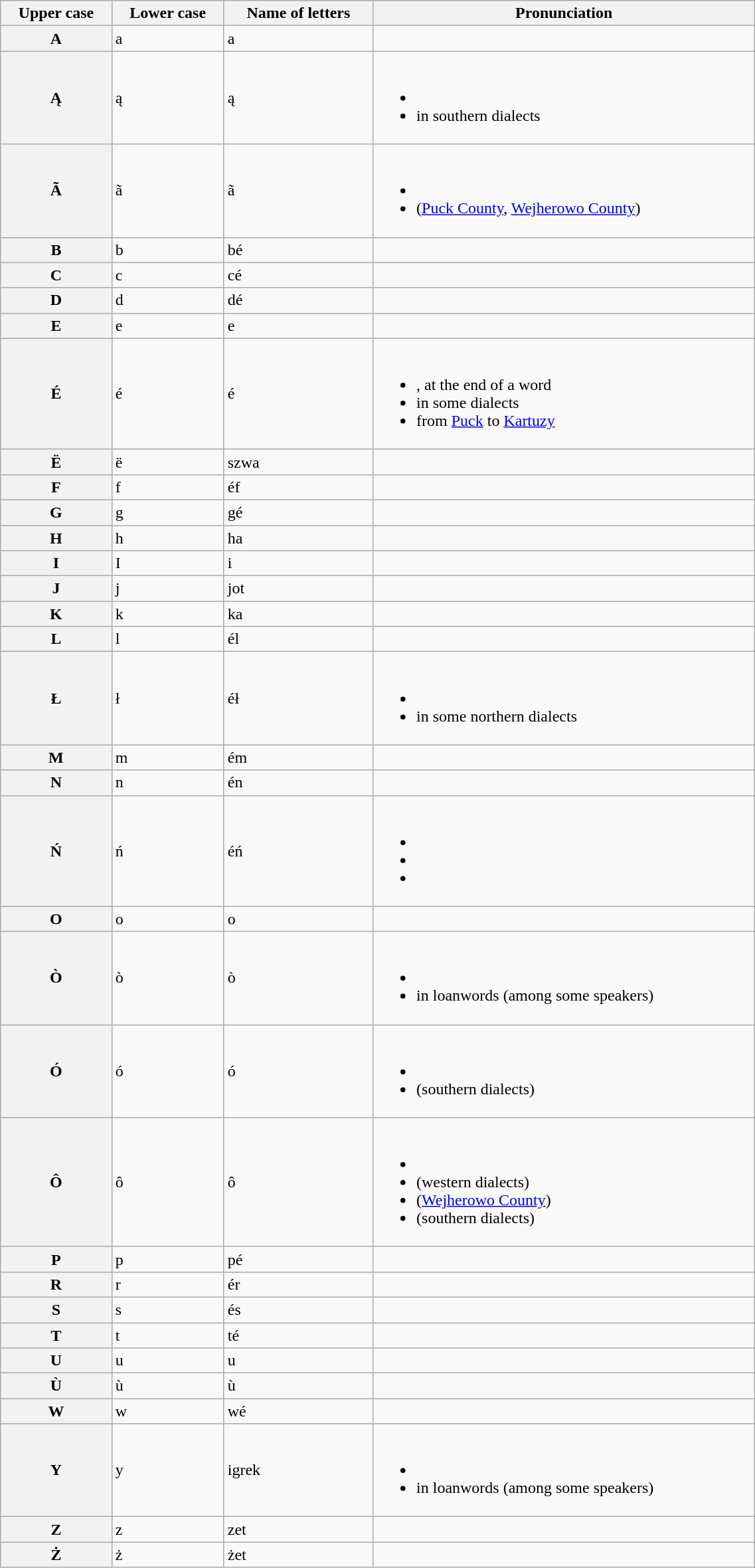<table class="wikitable" width="60%">
<tr>
<th>Upper case</th>
<th>Lower case</th>
<th>Name of letters  </th>
<th>Pronunciation</th>
</tr>
<tr>
<th>A</th>
<td>a</td>
<td>a</td>
<td></td>
</tr>
<tr>
<th>Ą</th>
<td>ą</td>
<td>ą</td>
<td><br><ul><li></li><li> in southern dialects</li></ul></td>
</tr>
<tr>
<th>Ã</th>
<td>ã</td>
<td>ã</td>
<td><br><ul><li></li><li> (<a href='#'>Puck County</a>, <a href='#'>Wejherowo County</a>)</li></ul></td>
</tr>
<tr>
<th>B</th>
<td>b</td>
<td>bé</td>
<td></td>
</tr>
<tr>
<th>C</th>
<td>c</td>
<td>cé</td>
<td></td>
</tr>
<tr>
<th>D</th>
<td>d</td>
<td>dé</td>
<td></td>
</tr>
<tr>
<th>E</th>
<td>e</td>
<td>e</td>
<td></td>
</tr>
<tr>
<th>É</th>
<td>é</td>
<td>é</td>
<td><br><ul><li>,  at the end of a word</li><li> in some dialects</li><li> from <a href='#'>Puck</a> to <a href='#'>Kartuzy</a></li></ul></td>
</tr>
<tr>
<th>Ë</th>
<td>ë</td>
<td>szwa</td>
<td></td>
</tr>
<tr>
<th>F</th>
<td>f</td>
<td>éf</td>
<td></td>
</tr>
<tr>
<th>G</th>
<td>g</td>
<td>gé</td>
<td></td>
</tr>
<tr>
<th>H</th>
<td>h</td>
<td>ha</td>
<td></td>
</tr>
<tr>
<th>I</th>
<td>I</td>
<td>i</td>
<td></td>
</tr>
<tr>
<th>J</th>
<td>j</td>
<td>jot</td>
<td></td>
</tr>
<tr>
<th>K</th>
<td>k</td>
<td>ka</td>
<td></td>
</tr>
<tr>
<th>L</th>
<td>l</td>
<td>él</td>
<td></td>
</tr>
<tr>
<th>Ł</th>
<td>ł</td>
<td>éł</td>
<td><br><ul><li></li><li> in some northern dialects</li></ul></td>
</tr>
<tr>
<th>M</th>
<td>m</td>
<td>ém</td>
<td></td>
</tr>
<tr>
<th>N</th>
<td>n</td>
<td>én</td>
<td></td>
</tr>
<tr>
<th>Ń</th>
<td>ń</td>
<td>éń</td>
<td><br><ul><li></li><li></li><li></li></ul></td>
</tr>
<tr>
<th>O</th>
<td>o</td>
<td>o</td>
<td></td>
</tr>
<tr>
<th>Ò</th>
<td>ò</td>
<td>ò</td>
<td><br><ul><li></li><li> in loanwords (among some speakers)</li></ul></td>
</tr>
<tr>
<th>Ó</th>
<td>ó</td>
<td>ó</td>
<td><br><ul><li></li><li> (southern dialects)</li></ul></td>
</tr>
<tr>
<th>Ô</th>
<td>ô</td>
<td>ô</td>
<td><br><ul><li></li><li> (western dialects)</li><li> (<a href='#'>Wejherowo County</a>)</li><li> (southern dialects)</li></ul></td>
</tr>
<tr>
<th>P</th>
<td>p</td>
<td>pé</td>
<td></td>
</tr>
<tr>
<th>R</th>
<td>r</td>
<td>ér</td>
<td></td>
</tr>
<tr>
<th>S</th>
<td>s</td>
<td>és</td>
<td></td>
</tr>
<tr>
<th>T</th>
<td>t</td>
<td>té</td>
<td></td>
</tr>
<tr>
<th>U</th>
<td>u</td>
<td>u</td>
<td></td>
</tr>
<tr>
<th>Ù</th>
<td>ù</td>
<td>ù</td>
<td></td>
</tr>
<tr>
<th>W</th>
<td>w</td>
<td>wé</td>
<td></td>
</tr>
<tr>
<th>Y</th>
<td>y</td>
<td>igrek</td>
<td><br><ul><li></li><li> in loanwords (among some speakers)</li></ul></td>
</tr>
<tr>
<th>Z</th>
<td>z</td>
<td>zet</td>
<td></td>
</tr>
<tr>
<th>Ż</th>
<td>ż</td>
<td>żet</td>
<td></td>
</tr>
</table>
